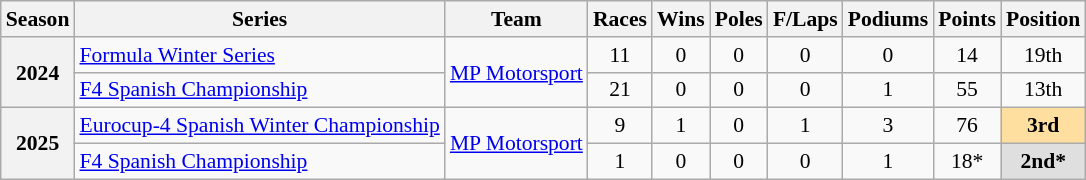<table class="wikitable" style="font-size: 90%; text-align:center">
<tr>
<th>Season</th>
<th>Series</th>
<th>Team</th>
<th>Races</th>
<th>Wins</th>
<th>Poles</th>
<th>F/Laps</th>
<th>Podiums</th>
<th>Points</th>
<th>Position</th>
</tr>
<tr>
<th rowspan="2">2024</th>
<td align="left"><a href='#'>Formula Winter Series</a></td>
<td rowspan="2" align="left"><a href='#'>MP Motorsport</a></td>
<td>11</td>
<td>0</td>
<td>0</td>
<td>0</td>
<td>0</td>
<td>14</td>
<td>19th</td>
</tr>
<tr>
<td align="left"nowrap><a href='#'>F4 Spanish Championship</a></td>
<td>21</td>
<td>0</td>
<td>0</td>
<td>0</td>
<td>1</td>
<td>55</td>
<td>13th</td>
</tr>
<tr>
<th rowspan="2">2025</th>
<td align=left><a href='#'>Eurocup-4 Spanish Winter Championship</a></td>
<td align=left rowspan="2"><a href='#'>MP Motorsport</a></td>
<td>9</td>
<td>1</td>
<td>0</td>
<td>1</td>
<td>3</td>
<td>76</td>
<td style="background:#FFDF9F;"><strong>3rd</strong></td>
</tr>
<tr>
<td align=left><a href='#'>F4 Spanish Championship</a></td>
<td>1</td>
<td>0</td>
<td>0</td>
<td>0</td>
<td>1</td>
<td>18*</td>
<td style="background:#DFDFDF;"><strong>2nd*</strong></td>
</tr>
</table>
